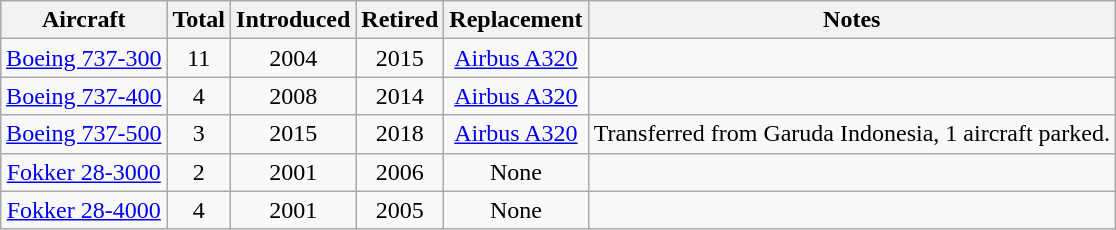<table class="wikitable" style="margin:1em auto; border-collapse:collapse;text-align:center">
<tr>
<th>Aircraft</th>
<th>Total</th>
<th>Introduced</th>
<th>Retired</th>
<th>Replacement</th>
<th>Notes</th>
</tr>
<tr>
<td><a href='#'>Boeing 737-300</a></td>
<td>11</td>
<td>2004</td>
<td>2015</td>
<td><a href='#'>Airbus A320</a></td>
<td></td>
</tr>
<tr>
<td><a href='#'>Boeing 737-400</a></td>
<td>4</td>
<td>2008</td>
<td>2014</td>
<td><a href='#'>Airbus A320</a></td>
<td></td>
</tr>
<tr>
<td><a href='#'>Boeing 737-500</a></td>
<td>3</td>
<td>2015</td>
<td>2018</td>
<td><a href='#'>Airbus A320</a></td>
<td>Transferred from Garuda Indonesia, 1 aircraft parked.</td>
</tr>
<tr>
<td><a href='#'>Fokker 28-3000</a></td>
<td>2</td>
<td>2001</td>
<td>2006</td>
<td>None</td>
<td></td>
</tr>
<tr>
<td><a href='#'>Fokker 28-4000</a></td>
<td>4</td>
<td>2001</td>
<td>2005</td>
<td>None</td>
<td></td>
</tr>
</table>
